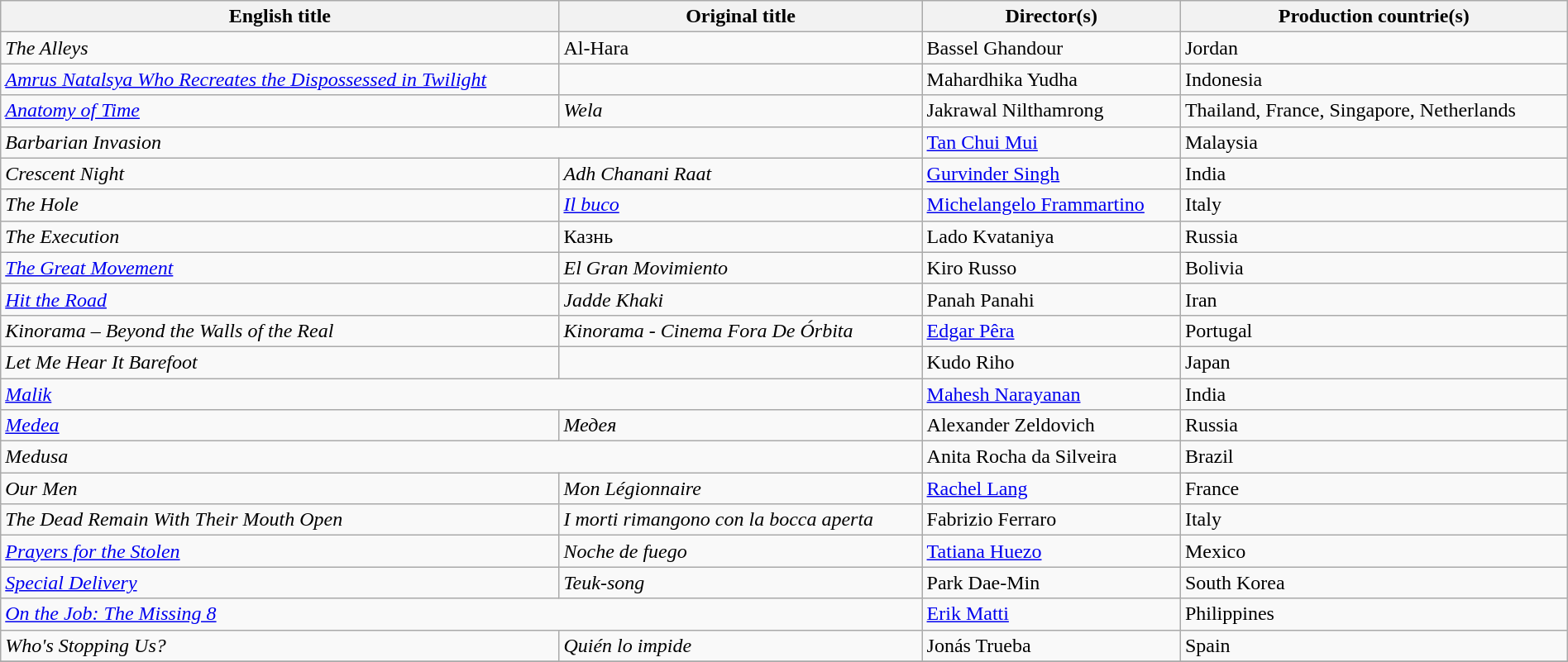<table class="sortable wikitable" style="width:100%; margin-bottom:4px" cellpadding="5">
<tr>
<th scope="col">English title</th>
<th scope="col">Original title</th>
<th scope="col">Director(s)</th>
<th scope="col">Production countrie(s)</th>
</tr>
<tr>
<td><em>The Alleys</em></td>
<td>Al-Hara</td>
<td>Bassel Ghandour</td>
<td>Jordan</td>
</tr>
<tr>
<td><em><a href='#'>Amrus Natalsya Who Recreates the Dispossessed in Twilight</a></em></td>
<td></td>
<td>Mahardhika Yudha</td>
<td>Indonesia</td>
</tr>
<tr>
<td><em><a href='#'>Anatomy of Time</a></em></td>
<td><em>Wela</em></td>
<td>Jakrawal Nilthamrong</td>
<td>Thailand, France, Singapore, Netherlands</td>
</tr>
<tr>
<td colspan=2><em>Barbarian Invasion</em></td>
<td><a href='#'>Tan Chui Mui</a></td>
<td>Malaysia</td>
</tr>
<tr>
<td><em>Crescent Night</em></td>
<td><em>Adh Chanani Raat</em></td>
<td><a href='#'>Gurvinder Singh</a></td>
<td>India</td>
</tr>
<tr>
<td><em>The Hole</em></td>
<td><em><a href='#'>Il buco</a></em></td>
<td><a href='#'>Michelangelo Frammartino</a></td>
<td>Italy</td>
</tr>
<tr>
<td><em>The Execution</em></td>
<td>Казнь</td>
<td>Lado Kvataniya</td>
<td>Russia</td>
</tr>
<tr>
<td><em><a href='#'>The Great Movement</a></em></td>
<td><em>El Gran Movimiento</em></td>
<td>Kiro Russo</td>
<td>Bolivia</td>
</tr>
<tr>
<td><em><a href='#'>Hit the Road</a></em></td>
<td><em>Jadde Khaki</em></td>
<td>Panah Panahi</td>
<td>Iran</td>
</tr>
<tr>
<td><em>Kinorama – Beyond the Walls of the Real</em></td>
<td><em>Kinorama - Cinema Fora De Órbita</em></td>
<td><a href='#'>Edgar Pêra</a></td>
<td>Portugal</td>
</tr>
<tr>
<td><em>Let Me Hear It Barefoot</em></td>
<td></td>
<td>Kudo Riho</td>
<td>Japan</td>
</tr>
<tr>
<td colspan=2><em><a href='#'>Malik</a></em></td>
<td><a href='#'>Mahesh Narayanan</a></td>
<td>India</td>
</tr>
<tr>
<td><em><a href='#'>Medea</a></em></td>
<td><em>Медея</em></td>
<td>Alexander Zeldovich</td>
<td>Russia</td>
</tr>
<tr>
<td colspan=2><em>Medusa</em></td>
<td>Anita Rocha da Silveira</td>
<td>Brazil</td>
</tr>
<tr>
<td><em>Our Men</em></td>
<td><em>Mon Légionnaire</em></td>
<td><a href='#'>Rachel Lang</a></td>
<td>France</td>
</tr>
<tr>
<td><em>The Dead Remain With Their Mouth Open</em></td>
<td><em>I morti rimangono con la bocca aperta</em></td>
<td>Fabrizio Ferraro</td>
<td>Italy</td>
</tr>
<tr>
<td><em><a href='#'>Prayers for the Stolen</a></em></td>
<td><em>Noche de fuego</em></td>
<td><a href='#'>Tatiana Huezo</a></td>
<td>Mexico</td>
</tr>
<tr>
<td><em><a href='#'>Special Delivery</a></em></td>
<td><em>Teuk-song</em></td>
<td>Park Dae-Min</td>
<td>South Korea</td>
</tr>
<tr>
<td colspan=2><em><a href='#'>On the Job: The Missing 8</a></em></td>
<td><a href='#'>Erik Matti</a></td>
<td>Philippines</td>
</tr>
<tr>
<td><em>Who's Stopping Us?</em></td>
<td><em>Quién lo impide</em></td>
<td>Jonás Trueba</td>
<td>Spain</td>
</tr>
<tr>
</tr>
</table>
